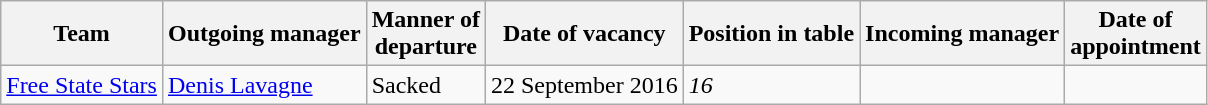<table class="wikitable sortable">
<tr>
<th>Team</th>
<th>Outgoing manager</th>
<th>Manner of<br>departure</th>
<th>Date of vacancy</th>
<th>Position in table</th>
<th>Incoming manager</th>
<th>Date of<br>appointment</th>
</tr>
<tr>
<td><a href='#'>Free State Stars</a></td>
<td> <a href='#'>Denis Lavagne</a></td>
<td>Sacked</td>
<td>22 September 2016</td>
<td rowspan=7><em>16</em></td>
<td></td>
<td></td>
</tr>
</table>
